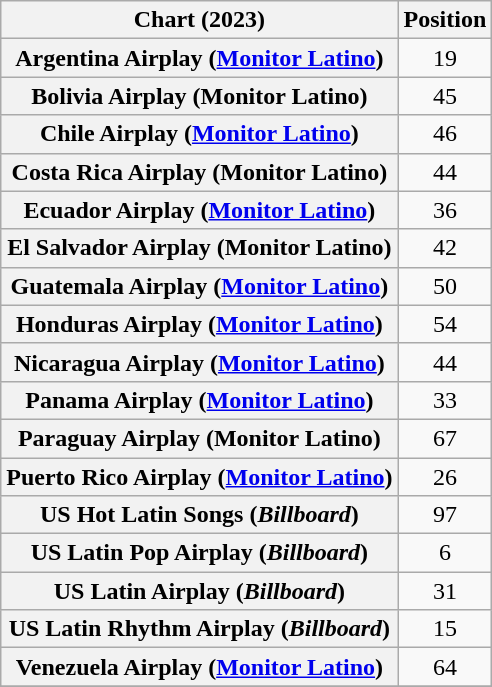<table class="wikitable sortable plainrowheaders" style="text-align:center">
<tr>
<th scope="col">Chart (2023)</th>
<th scope="col">Position</th>
</tr>
<tr>
<th scope="row">Argentina Airplay (<a href='#'>Monitor Latino</a>)</th>
<td>19</td>
</tr>
<tr>
<th scope="row">Bolivia Airplay (Monitor Latino)</th>
<td>45</td>
</tr>
<tr>
<th scope="row">Chile Airplay (<a href='#'>Monitor Latino</a>)</th>
<td>46</td>
</tr>
<tr>
<th scope="row">Costa Rica Airplay (Monitor Latino)</th>
<td>44</td>
</tr>
<tr>
<th scope="row">Ecuador Airplay (<a href='#'>Monitor Latino</a>)</th>
<td>36</td>
</tr>
<tr>
<th scope="row">El Salvador Airplay (Monitor Latino)</th>
<td>42</td>
</tr>
<tr>
<th scope="row">Guatemala Airplay (<a href='#'>Monitor Latino</a>)</th>
<td>50</td>
</tr>
<tr>
<th scope="row">Honduras Airplay (<a href='#'>Monitor Latino</a>)</th>
<td>54</td>
</tr>
<tr>
<th scope="row">Nicaragua Airplay (<a href='#'>Monitor Latino</a>)</th>
<td>44</td>
</tr>
<tr>
<th scope="row">Panama Airplay (<a href='#'>Monitor Latino</a>)</th>
<td>33</td>
</tr>
<tr>
<th scope="row">Paraguay Airplay (Monitor Latino)</th>
<td>67</td>
</tr>
<tr>
<th scope="row">Puerto Rico Airplay (<a href='#'>Monitor Latino</a>)</th>
<td>26</td>
</tr>
<tr>
<th scope="row">US Hot Latin Songs (<em>Billboard</em>)</th>
<td>97</td>
</tr>
<tr>
<th scope="row">US Latin Pop Airplay (<em>Billboard</em>)</th>
<td>6</td>
</tr>
<tr>
<th scope="row">US Latin Airplay (<em>Billboard</em>)</th>
<td>31</td>
</tr>
<tr>
<th scope="row">US Latin Rhythm Airplay (<em>Billboard</em>)</th>
<td>15</td>
</tr>
<tr>
<th scope="row">Venezuela Airplay (<a href='#'>Monitor Latino</a>)</th>
<td>64</td>
</tr>
<tr>
</tr>
</table>
